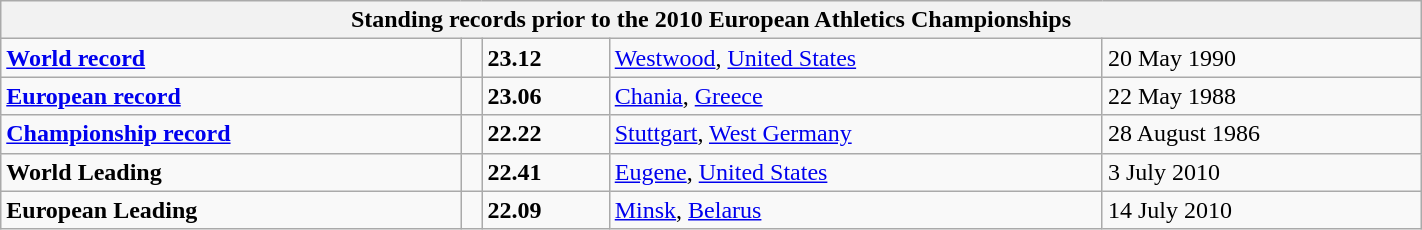<table class="wikitable" width=75%>
<tr>
<th colspan="5">Standing records prior to the 2010 European Athletics Championships</th>
</tr>
<tr>
<td><strong><a href='#'>World record</a></strong></td>
<td></td>
<td><strong>23.12</strong></td>
<td><a href='#'>Westwood</a>, <a href='#'>United States</a></td>
<td>20 May 1990</td>
</tr>
<tr>
<td><strong><a href='#'>European record</a></strong></td>
<td></td>
<td><strong>23.06</strong></td>
<td><a href='#'>Chania</a>, <a href='#'>Greece</a></td>
<td>22 May 1988</td>
</tr>
<tr>
<td><strong><a href='#'>Championship record</a></strong></td>
<td></td>
<td><strong>22.22</strong></td>
<td><a href='#'>Stuttgart</a>, <a href='#'>West Germany</a></td>
<td>28 August 1986</td>
</tr>
<tr>
<td><strong>World Leading</strong></td>
<td></td>
<td><strong>22.41</strong></td>
<td><a href='#'>Eugene</a>, <a href='#'>United States</a></td>
<td>3 July 2010</td>
</tr>
<tr>
<td><strong>European Leading</strong></td>
<td></td>
<td><strong>22.09</strong></td>
<td><a href='#'>Minsk</a>, <a href='#'>Belarus</a></td>
<td>14 July 2010</td>
</tr>
</table>
